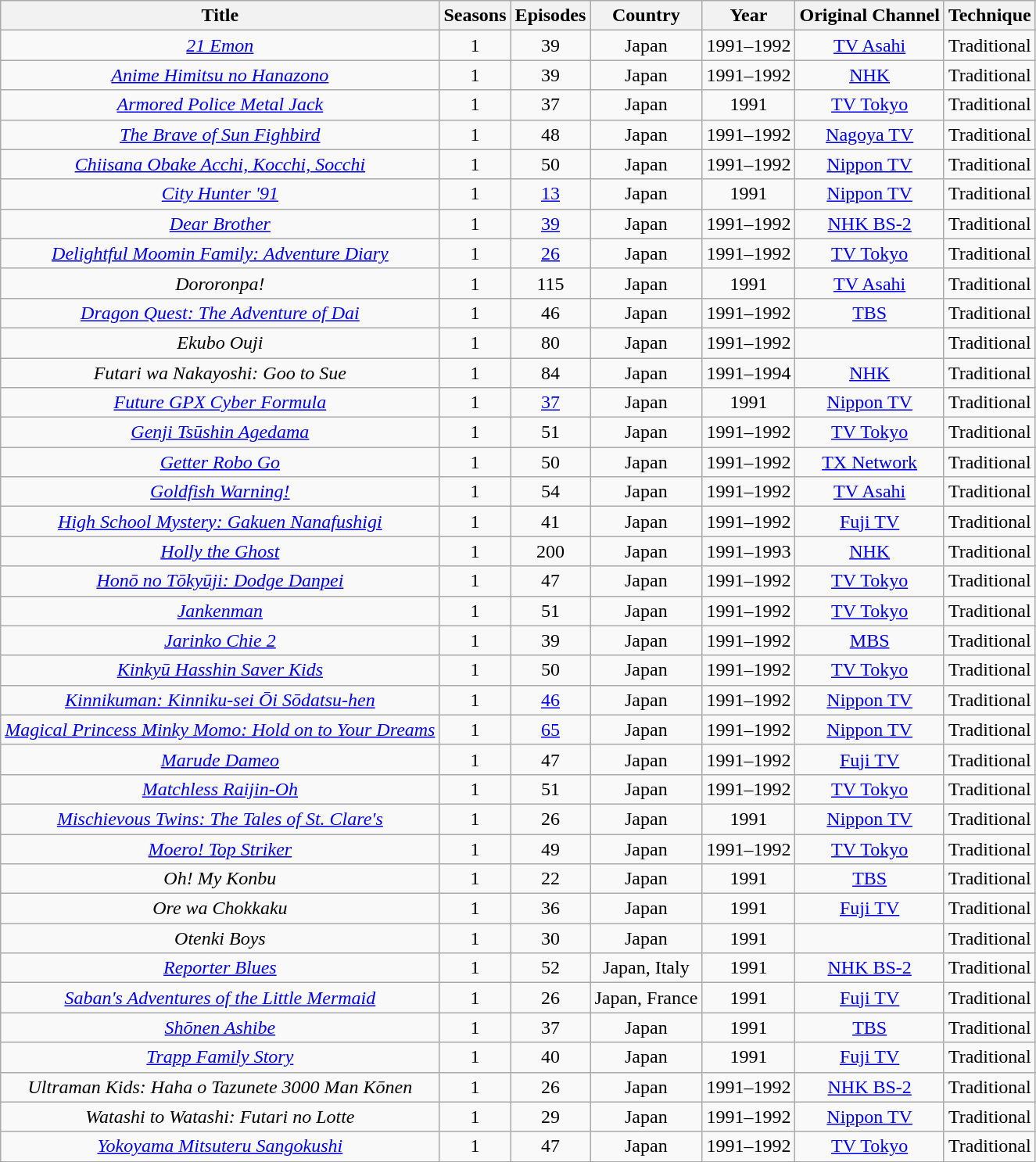<table class="wikitable sortable" style="text-align:center;">
<tr>
<th scope="col"><strong>Title</strong></th>
<th><strong>Seasons</strong></th>
<th scope="col"><strong>Episodes</strong></th>
<th scope="col"><strong>Country</strong></th>
<th scope="col"><strong>Year</strong></th>
<th><strong>Original Channel</strong></th>
<th scope="col"><strong>Technique</strong></th>
</tr>
<tr>
<td><em><a href='#'>21 Emon</a></em></td>
<td>1</td>
<td>39</td>
<td>Japan</td>
<td>1991–1992</td>
<td><a href='#'>TV Asahi</a></td>
<td>Traditional</td>
</tr>
<tr>
<td><em><a href='#'>Anime Himitsu no Hanazono</a></em></td>
<td>1</td>
<td>39</td>
<td>Japan</td>
<td>1991–1992</td>
<td><a href='#'>NHK</a></td>
<td>Traditional</td>
</tr>
<tr>
<td><em><a href='#'>Armored Police Metal Jack</a></em></td>
<td>1</td>
<td>37</td>
<td>Japan</td>
<td>1991</td>
<td><a href='#'>TV Tokyo</a></td>
<td>Traditional</td>
</tr>
<tr>
<td data-sort-value="Brave of Sun Fighbird"><em><a href='#'>The Brave of Sun Fighbird</a></em></td>
<td>1</td>
<td>48</td>
<td>Japan</td>
<td>1991–1992</td>
<td><a href='#'>Nagoya TV</a></td>
<td>Traditional</td>
</tr>
<tr>
<td><em><a href='#'>Chiisana Obake Acchi, Kocchi, Socchi</a></em></td>
<td>1</td>
<td>50</td>
<td>Japan</td>
<td>1991–1992</td>
<td><a href='#'>Nippon TV</a></td>
<td>Traditional</td>
</tr>
<tr>
<td><em><a href='#'>City Hunter '91</a></em></td>
<td>1</td>
<td><a href='#'>13</a></td>
<td>Japan</td>
<td>1991</td>
<td><a href='#'>Nippon TV</a></td>
<td>Traditional</td>
</tr>
<tr>
<td><em><a href='#'>Dear Brother</a></em></td>
<td>1</td>
<td><a href='#'>39</a></td>
<td>Japan</td>
<td>1991–1992</td>
<td><a href='#'>NHK BS-2</a></td>
<td>Traditional</td>
</tr>
<tr>
<td><em><a href='#'>Delightful Moomin Family: Adventure Diary</a></em></td>
<td>1</td>
<td><a href='#'>26</a></td>
<td>Japan</td>
<td>1991–1992</td>
<td><a href='#'>TV Tokyo</a></td>
<td>Traditional</td>
</tr>
<tr>
<td><em>Dororonpa!</em></td>
<td>1</td>
<td>115</td>
<td>Japan</td>
<td>1991</td>
<td><a href='#'>TV Asahi</a></td>
<td>Traditional</td>
</tr>
<tr>
<td><em><a href='#'>Dragon Quest: The Adventure of Dai</a></em></td>
<td>1</td>
<td>46</td>
<td>Japan</td>
<td>1991–1992</td>
<td><a href='#'>TBS</a></td>
<td>Traditional</td>
</tr>
<tr>
<td><em>Ekubo Ouji</em></td>
<td>1</td>
<td>80</td>
<td>Japan</td>
<td>1991–1992</td>
<td></td>
<td>Traditional</td>
</tr>
<tr>
<td><em>Futari wa Nakayoshi: Goo to Sue</em></td>
<td>1</td>
<td>84</td>
<td>Japan</td>
<td>1991–1994</td>
<td><a href='#'>NHK</a></td>
<td>Traditional</td>
</tr>
<tr>
<td><em><a href='#'>Future GPX Cyber Formula</a></em></td>
<td>1</td>
<td><a href='#'>37</a></td>
<td>Japan</td>
<td>1991</td>
<td><a href='#'>Nippon TV</a></td>
<td>Traditional</td>
</tr>
<tr>
<td><em><a href='#'>Genji Tsūshin Agedama</a></em></td>
<td>1</td>
<td>51</td>
<td>Japan</td>
<td>1991–1992</td>
<td><a href='#'>TV Tokyo</a></td>
<td>Traditional</td>
</tr>
<tr>
<td><em><a href='#'>Getter Robo Go</a></em></td>
<td>1</td>
<td>50</td>
<td>Japan</td>
<td>1991–1992</td>
<td><a href='#'>TX Network</a></td>
<td>Traditional</td>
</tr>
<tr>
<td><em><a href='#'>Goldfish Warning!</a></em></td>
<td>1</td>
<td>54</td>
<td>Japan</td>
<td>1991–1992</td>
<td><a href='#'>TV Asahi</a></td>
<td>Traditional</td>
</tr>
<tr>
<td><em><a href='#'>High School Mystery: Gakuen Nanafushigi</a></em></td>
<td>1</td>
<td>41</td>
<td>Japan</td>
<td>1991–1992</td>
<td><a href='#'>Fuji TV</a></td>
<td>Traditional</td>
</tr>
<tr>
<td><em><a href='#'>Holly the Ghost</a></em></td>
<td>1</td>
<td>200</td>
<td>Japan</td>
<td>1991–1993</td>
<td><a href='#'>NHK</a></td>
<td>Traditional</td>
</tr>
<tr>
<td><em><a href='#'>Honō no Tōkyūji: Dodge Danpei</a></em></td>
<td>1</td>
<td>47</td>
<td>Japan</td>
<td>1991–1992</td>
<td><a href='#'>TV Tokyo</a></td>
<td>Traditional</td>
</tr>
<tr>
<td><em><a href='#'>Jankenman</a></em></td>
<td>1</td>
<td>51</td>
<td>Japan</td>
<td>1991–1992</td>
<td><a href='#'>TV Tokyo</a></td>
<td>Traditional</td>
</tr>
<tr>
<td><em><a href='#'>Jarinko Chie 2</a></em></td>
<td>1</td>
<td>39</td>
<td>Japan</td>
<td>1991–1992</td>
<td><a href='#'>MBS</a></td>
<td>Traditional</td>
</tr>
<tr>
<td><em><a href='#'>Kinkyū Hasshin Saver Kids</a></em></td>
<td>1</td>
<td>50</td>
<td>Japan</td>
<td>1991–1992</td>
<td><a href='#'>TV Tokyo</a></td>
<td>Traditional</td>
</tr>
<tr>
<td><em><a href='#'>Kinnikuman: Kinniku-sei Ōi Sōdatsu-hen</a></em></td>
<td>1</td>
<td><a href='#'>46</a></td>
<td>Japan</td>
<td>1991–1992</td>
<td><a href='#'>Nippon TV</a></td>
<td>Traditional</td>
</tr>
<tr>
<td><em><a href='#'>Magical Princess Minky Momo: Hold on to Your Dreams</a></em></td>
<td>1</td>
<td><a href='#'>65</a></td>
<td>Japan</td>
<td>1991–1992</td>
<td><a href='#'>Nippon TV</a></td>
<td>Traditional</td>
</tr>
<tr>
<td><em><a href='#'>Marude Dameo</a></em></td>
<td>1</td>
<td>47</td>
<td>Japan</td>
<td>1991–1992</td>
<td><a href='#'>Fuji TV</a></td>
<td>Traditional</td>
</tr>
<tr>
<td><em><a href='#'>Matchless Raijin-Oh</a></em></td>
<td>1</td>
<td>51</td>
<td>Japan</td>
<td>1991–1992</td>
<td><a href='#'>TV Tokyo</a></td>
<td>Traditional</td>
</tr>
<tr>
<td><em><a href='#'>Mischievous Twins: The Tales of St. Clare's</a></em></td>
<td>1</td>
<td>26</td>
<td>Japan</td>
<td>1991</td>
<td><a href='#'>Nippon TV</a></td>
<td>Traditional</td>
</tr>
<tr>
<td><em><a href='#'>Moero! Top Striker</a></em></td>
<td>1</td>
<td>49</td>
<td>Japan</td>
<td>1991–1992</td>
<td><a href='#'>TV Tokyo</a></td>
<td>Traditional</td>
</tr>
<tr>
<td><em>Oh! My Konbu</em></td>
<td>1</td>
<td>22</td>
<td>Japan</td>
<td>1991</td>
<td><a href='#'>TBS</a></td>
<td>Traditional</td>
</tr>
<tr>
<td><em>Ore wa Chokkaku</em></td>
<td>1</td>
<td>36</td>
<td>Japan</td>
<td>1991</td>
<td><a href='#'>Fuji TV</a></td>
<td>Traditional</td>
</tr>
<tr>
<td><em>Otenki Boys</em></td>
<td>1</td>
<td>30</td>
<td>Japan</td>
<td>1991</td>
<td></td>
<td>Traditional</td>
</tr>
<tr>
<td><em><a href='#'>Reporter Blues</a></em></td>
<td>1</td>
<td>52</td>
<td>Japan, Italy</td>
<td>1991</td>
<td><a href='#'>NHK BS-2</a></td>
<td>Traditional</td>
</tr>
<tr>
<td><em><a href='#'>Saban's Adventures of the Little Mermaid</a></em></td>
<td>1</td>
<td>26</td>
<td>Japan, France</td>
<td>1991</td>
<td><a href='#'>Fuji TV</a></td>
<td>Traditional</td>
</tr>
<tr>
<td><em><a href='#'>Shōnen Ashibe</a></em></td>
<td>1</td>
<td>37</td>
<td>Japan</td>
<td>1991</td>
<td><a href='#'>TBS</a></td>
<td>Traditional</td>
</tr>
<tr>
<td><em><a href='#'>Trapp Family Story</a></em></td>
<td>1</td>
<td>40</td>
<td>Japan</td>
<td>1991</td>
<td><a href='#'>Fuji TV</a></td>
<td>Traditional</td>
</tr>
<tr>
<td><em>Ultraman Kids: Haha o Tazunete 3000 Man Kōnen</em></td>
<td>1</td>
<td>26</td>
<td>Japan</td>
<td>1991–1992</td>
<td><a href='#'>NHK BS-2</a></td>
<td>Traditional</td>
</tr>
<tr>
<td><em>Watashi to Watashi: Futari no Lotte</em></td>
<td>1</td>
<td>29</td>
<td>Japan</td>
<td>1991–1992</td>
<td><a href='#'>Nippon TV</a></td>
<td>Traditional</td>
</tr>
<tr>
<td><em><a href='#'>Yokoyama Mitsuteru Sangokushi</a></em></td>
<td>1</td>
<td>47</td>
<td>Japan</td>
<td>1991–1992</td>
<td><a href='#'>TV Tokyo</a></td>
<td>Traditional</td>
</tr>
</table>
